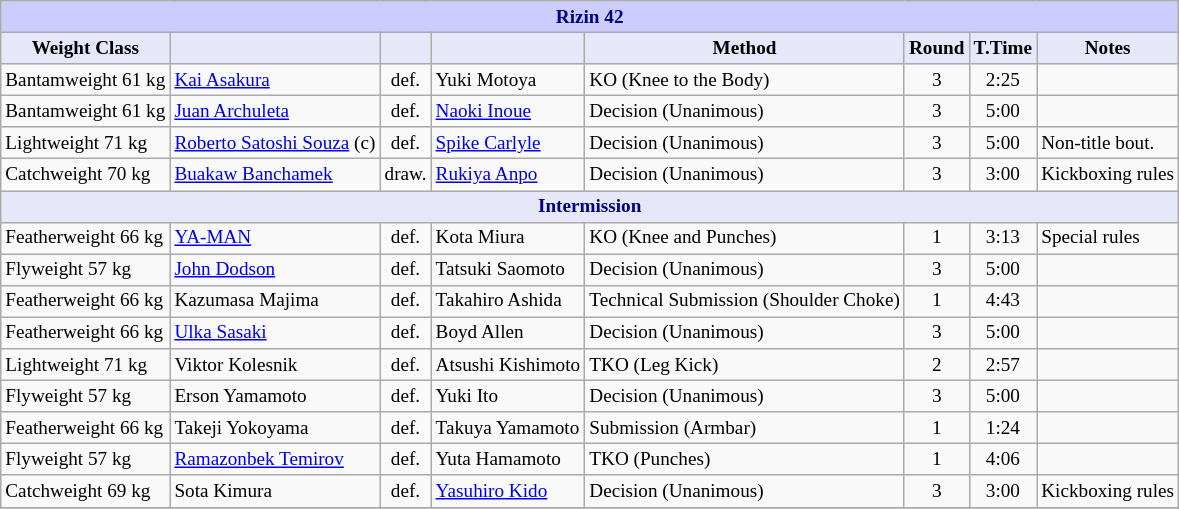<table class="wikitable" style="font-size: 80%;">
<tr>
<th colspan="8" style="background-color: #ccf; color: #000080; text-align: center;"><strong>Rizin 42</strong></th>
</tr>
<tr>
<th colspan="1" style="background-color: #E6E8FA; color: #000000; text-align: center;">Weight Class</th>
<th colspan="1" style="background-color: #E6E8FA; color: #000000; text-align: center;"></th>
<th colspan="1" style="background-color: #E6E8FA; color: #000000; text-align: center;"></th>
<th colspan="1" style="background-color: #E6E8FA; color: #000000; text-align: center;"></th>
<th colspan="1" style="background-color: #E6E8FA; color: #000000; text-align: center;">Method</th>
<th colspan="1" style="background-color: #E6E8FA; color: #000000; text-align: center;">Round</th>
<th colspan="1" style="background-color: #E6E8FA; color: #000000; text-align: center;">T.Time</th>
<th colspan="1" style="background-color: #E6E8FA; color: #000000; text-align: center;">Notes</th>
</tr>
<tr>
<td>Bantamweight 61 kg</td>
<td> <a href='#'>Kai Asakura</a></td>
<td align=center>def.</td>
<td> Yuki Motoya</td>
<td>KO (Knee to the Body)</td>
<td align=center>3</td>
<td align=center>2:25</td>
<td></td>
</tr>
<tr>
<td>Bantamweight 61 kg</td>
<td> <a href='#'>Juan Archuleta</a></td>
<td align=center>def.</td>
<td> <a href='#'>Naoki Inoue</a></td>
<td>Decision (Unanimous)</td>
<td align=center>3</td>
<td align=center>5:00</td>
<td></td>
</tr>
<tr>
<td>Lightweight 71 kg</td>
<td> <a href='#'>Roberto Satoshi Souza</a> (c)</td>
<td align=center>def.</td>
<td> <a href='#'>Spike Carlyle</a></td>
<td>Decision (Unanimous)</td>
<td align=center>3</td>
<td align=center>5:00</td>
<td>Non-title bout.</td>
</tr>
<tr>
<td>Catchweight 70 kg</td>
<td> <a href='#'>Buakaw Banchamek</a></td>
<td align=center>draw.</td>
<td> <a href='#'>Rukiya Anpo</a></td>
<td>Decision (Unanimous)</td>
<td align=center>3</td>
<td align=center>3:00</td>
<td>Kickboxing rules</td>
</tr>
<tr>
<th colspan="8" style="background-color: #E6E8FA; color: #000080; text-align: center;"><strong>Intermission</strong></th>
</tr>
<tr>
<td>Featherweight 66 kg</td>
<td> <a href='#'>YA-MAN</a></td>
<td align=center>def.</td>
<td> Kota Miura</td>
<td>KO (Knee and Punches)</td>
<td align=center>1</td>
<td align=center>3:13</td>
<td>Special rules</td>
</tr>
<tr>
<td>Flyweight 57 kg</td>
<td> <a href='#'>John Dodson</a></td>
<td align=center>def.</td>
<td> Tatsuki Saomoto</td>
<td>Decision (Unanimous)</td>
<td align=center>3</td>
<td align=center>5:00</td>
<td></td>
</tr>
<tr>
<td>Featherweight 66 kg</td>
<td> Kazumasa Majima</td>
<td align=center>def.</td>
<td> Takahiro Ashida</td>
<td>Technical Submission (Shoulder Choke)</td>
<td align=center>1</td>
<td align=center>4:43</td>
<td></td>
</tr>
<tr>
<td>Featherweight 66 kg</td>
<td> <a href='#'>Ulka Sasaki</a></td>
<td align=center>def.</td>
<td> Boyd Allen</td>
<td>Decision (Unanimous)</td>
<td align=center>3</td>
<td align=center>5:00</td>
<td></td>
</tr>
<tr>
<td>Lightweight 71 kg</td>
<td> Viktor Kolesnik</td>
<td align=center>def.</td>
<td> Atsushi Kishimoto</td>
<td>TKO (Leg Kick)</td>
<td align=center>2</td>
<td align=center>2:57</td>
<td></td>
</tr>
<tr>
<td>Flyweight 57 kg</td>
<td> Erson Yamamoto</td>
<td align=center>def.</td>
<td> Yuki Ito</td>
<td>Decision (Unanimous)</td>
<td align=center>3</td>
<td align=center>5:00</td>
<td></td>
</tr>
<tr>
<td>Featherweight 66 kg</td>
<td> Takeji Yokoyama</td>
<td align=center>def.</td>
<td> Takuya Yamamoto</td>
<td>Submission (Armbar)</td>
<td align=center>1</td>
<td align=center>1:24</td>
<td></td>
</tr>
<tr>
<td>Flyweight 57 kg</td>
<td> <a href='#'>Ramazonbek Temirov</a></td>
<td align=center>def.</td>
<td> Yuta Hamamoto</td>
<td>TKO (Punches)</td>
<td align=center>1</td>
<td align=center>4:06</td>
<td></td>
</tr>
<tr>
<td>Catchweight 69 kg</td>
<td> Sota Kimura</td>
<td align=center>def.</td>
<td> <a href='#'>Yasuhiro Kido</a></td>
<td>Decision (Unanimous)</td>
<td align=center>3</td>
<td align=center>3:00</td>
<td>Kickboxing rules</td>
</tr>
<tr>
</tr>
</table>
